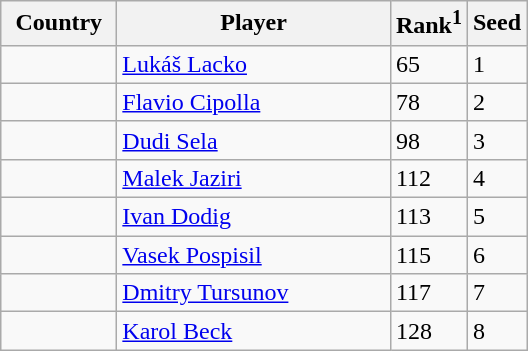<table class="sortable wikitable">
<tr>
<th width="70">Country</th>
<th width="175">Player</th>
<th>Rank<sup>1</sup></th>
<th>Seed</th>
</tr>
<tr>
<td></td>
<td><a href='#'>Lukáš Lacko</a></td>
<td>65</td>
<td>1</td>
</tr>
<tr>
<td></td>
<td><a href='#'>Flavio Cipolla</a></td>
<td>78</td>
<td>2</td>
</tr>
<tr>
<td></td>
<td><a href='#'>Dudi Sela</a></td>
<td>98</td>
<td>3</td>
</tr>
<tr>
<td></td>
<td><a href='#'>Malek Jaziri</a></td>
<td>112</td>
<td>4</td>
</tr>
<tr>
<td></td>
<td><a href='#'>Ivan Dodig</a></td>
<td>113</td>
<td>5</td>
</tr>
<tr>
<td></td>
<td><a href='#'>Vasek Pospisil</a></td>
<td>115</td>
<td>6</td>
</tr>
<tr>
<td></td>
<td><a href='#'>Dmitry Tursunov</a></td>
<td>117</td>
<td>7</td>
</tr>
<tr>
<td></td>
<td><a href='#'>Karol Beck</a></td>
<td>128</td>
<td>8</td>
</tr>
</table>
